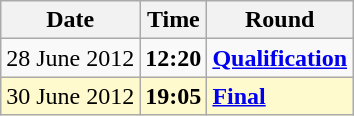<table class="wikitable">
<tr>
<th>Date</th>
<th>Time</th>
<th>Round</th>
</tr>
<tr>
<td>28 June 2012</td>
<td><strong>12:20</strong></td>
<td><strong><a href='#'>Qualification</a></strong></td>
</tr>
<tr style=background:lemonchiffon>
<td>30 June 2012</td>
<td><strong>19:05</strong></td>
<td><strong><a href='#'>Final</a></strong></td>
</tr>
</table>
